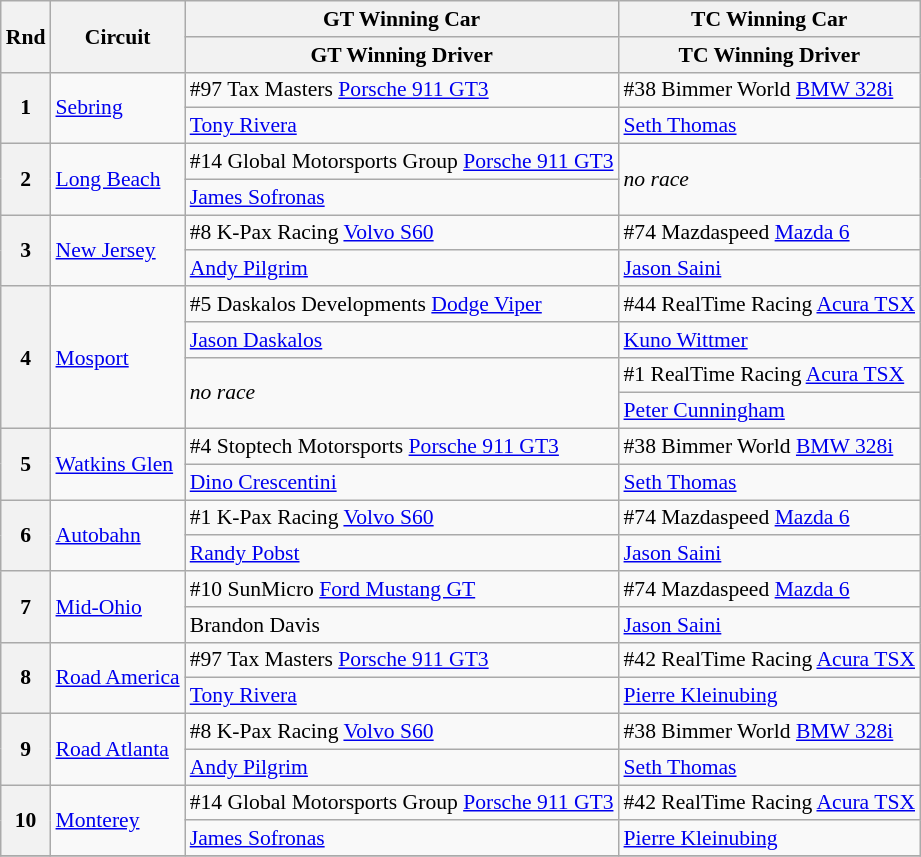<table class="wikitable" style="font-size: 90%;">
<tr>
<th rowspan=2>Rnd</th>
<th rowspan=2>Circuit</th>
<th>GT Winning Car</th>
<th>TC Winning Car</th>
</tr>
<tr>
<th>GT Winning Driver</th>
<th>TC Winning Driver</th>
</tr>
<tr>
<th rowspan=2>1</th>
<td rowspan=2><a href='#'>Sebring</a></td>
<td>#97 Tax Masters <a href='#'>Porsche 911 GT3</a></td>
<td>#38 Bimmer World <a href='#'>BMW 328i</a></td>
</tr>
<tr>
<td> <a href='#'>Tony Rivera</a></td>
<td> <a href='#'>Seth Thomas</a></td>
</tr>
<tr>
<th rowspan=2>2</th>
<td rowspan=2><a href='#'>Long Beach</a></td>
<td>#14 Global Motorsports Group <a href='#'>Porsche 911 GT3</a></td>
<td rowspan=2><em>no race</em></td>
</tr>
<tr>
<td> <a href='#'>James Sofronas</a></td>
</tr>
<tr>
<th rowspan=2>3</th>
<td rowspan=2><a href='#'>New Jersey</a></td>
<td>#8 K-Pax Racing <a href='#'>Volvo S60</a></td>
<td>#74 Mazdaspeed <a href='#'>Mazda 6</a></td>
</tr>
<tr>
<td> <a href='#'>Andy Pilgrim</a></td>
<td> <a href='#'>Jason Saini</a></td>
</tr>
<tr>
<th rowspan=4>4</th>
<td rowspan=4><a href='#'>Mosport</a></td>
<td>#5 Daskalos Developments <a href='#'>Dodge Viper</a></td>
<td>#44 RealTime Racing <a href='#'>Acura TSX</a></td>
</tr>
<tr>
<td> <a href='#'>Jason Daskalos</a></td>
<td> <a href='#'>Kuno Wittmer</a></td>
</tr>
<tr>
<td rowspan=2><em>no race</em></td>
<td>#1 RealTime Racing <a href='#'>Acura TSX</a></td>
</tr>
<tr>
<td> <a href='#'>Peter Cunningham</a></td>
</tr>
<tr>
<th rowspan=2>5</th>
<td rowspan=2><a href='#'>Watkins Glen</a></td>
<td>#4 Stoptech Motorsports <a href='#'>Porsche 911 GT3</a></td>
<td>#38 Bimmer World <a href='#'>BMW 328i</a></td>
</tr>
<tr>
<td> <a href='#'>Dino Crescentini</a></td>
<td> <a href='#'>Seth Thomas</a></td>
</tr>
<tr>
<th rowspan=2>6</th>
<td rowspan=2><a href='#'>Autobahn</a></td>
<td>#1 K-Pax Racing <a href='#'>Volvo S60</a></td>
<td>#74 Mazdaspeed <a href='#'>Mazda 6</a></td>
</tr>
<tr>
<td> <a href='#'>Randy Pobst</a></td>
<td> <a href='#'>Jason Saini</a></td>
</tr>
<tr>
<th rowspan=2>7</th>
<td rowspan=2><a href='#'>Mid-Ohio</a></td>
<td>#10 SunMicro <a href='#'>Ford Mustang GT</a></td>
<td>#74 Mazdaspeed <a href='#'>Mazda 6</a></td>
</tr>
<tr>
<td> Brandon Davis</td>
<td> <a href='#'>Jason Saini</a></td>
</tr>
<tr>
<th rowspan=2>8</th>
<td rowspan=2><a href='#'>Road America</a></td>
<td>#97 Tax Masters <a href='#'>Porsche 911 GT3</a></td>
<td>#42 RealTime Racing <a href='#'>Acura TSX</a></td>
</tr>
<tr>
<td> <a href='#'>Tony Rivera</a></td>
<td> <a href='#'>Pierre Kleinubing</a></td>
</tr>
<tr>
<th rowspan=2>9</th>
<td rowspan=2><a href='#'>Road Atlanta</a></td>
<td>#8 K-Pax Racing <a href='#'>Volvo S60</a></td>
<td>#38 Bimmer World <a href='#'>BMW 328i</a></td>
</tr>
<tr>
<td> <a href='#'>Andy Pilgrim</a></td>
<td> <a href='#'>Seth Thomas</a></td>
</tr>
<tr>
<th rowspan=2>10</th>
<td rowspan=2><a href='#'>Monterey</a></td>
<td>#14 Global Motorsports Group <a href='#'>Porsche 911 GT3</a></td>
<td>#42 RealTime Racing <a href='#'>Acura TSX</a></td>
</tr>
<tr>
<td> <a href='#'>James Sofronas</a></td>
<td> <a href='#'>Pierre Kleinubing</a></td>
</tr>
<tr>
</tr>
</table>
